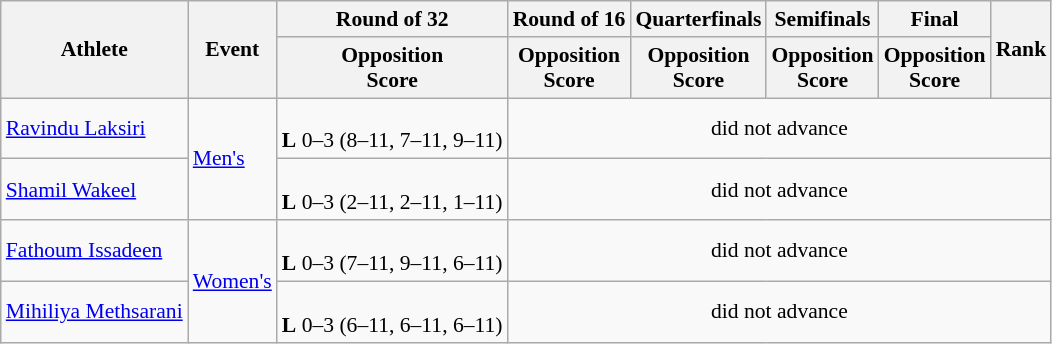<table class=wikitable style="font-size:90%">
<tr>
<th rowspan="2">Athlete</th>
<th rowspan="2">Event</th>
<th>Round of 32</th>
<th>Round of 16</th>
<th>Quarterfinals</th>
<th>Semifinals</th>
<th>Final</th>
<th rowspan=2>Rank</th>
</tr>
<tr>
<th>Opposition<br>Score</th>
<th>Opposition<br>Score</th>
<th>Opposition<br>Score</th>
<th>Opposition<br>Score</th>
<th>Opposition<br>Score</th>
</tr>
<tr align=center>
<td align=left><a href='#'>Ravindu Laksiri</a></td>
<td align=left rowspan=2><a href='#'>Men's</a></td>
<td><br><strong>L</strong> 0–3 (8–11, 7–11, 9–11)</td>
<td colspan=5>did not advance</td>
</tr>
<tr align=center>
<td align=left><a href='#'>Shamil Wakeel</a></td>
<td><br><strong>L</strong> 0–3 (2–11, 2–11, 1–11)</td>
<td colspan=5>did not advance</td>
</tr>
<tr align=center>
<td align=left><a href='#'>Fathoum Issadeen</a></td>
<td align=left rowspan=2><a href='#'>Women's</a></td>
<td><br><strong>L</strong> 0–3 (7–11, 9–11, 6–11)</td>
<td colspan=5>did not advance</td>
</tr>
<tr align=center>
<td align=left><a href='#'>Mihiliya Methsarani</a></td>
<td><br><strong>L</strong> 0–3 (6–11, 6–11, 6–11)</td>
<td colspan=5>did not advance</td>
</tr>
</table>
